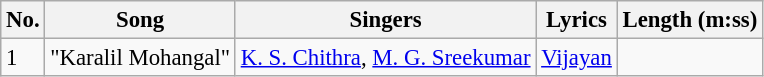<table class="wikitable" style="font-size:95%;">
<tr>
<th>No.</th>
<th>Song</th>
<th>Singers</th>
<th>Lyrics</th>
<th>Length (m:ss)</th>
</tr>
<tr>
<td>1</td>
<td>"Karalil Mohangal"</td>
<td><a href='#'>K. S. Chithra</a>, <a href='#'>M. G. Sreekumar</a></td>
<td><a href='#'>Vijayan</a></td>
<td></td>
</tr>
</table>
